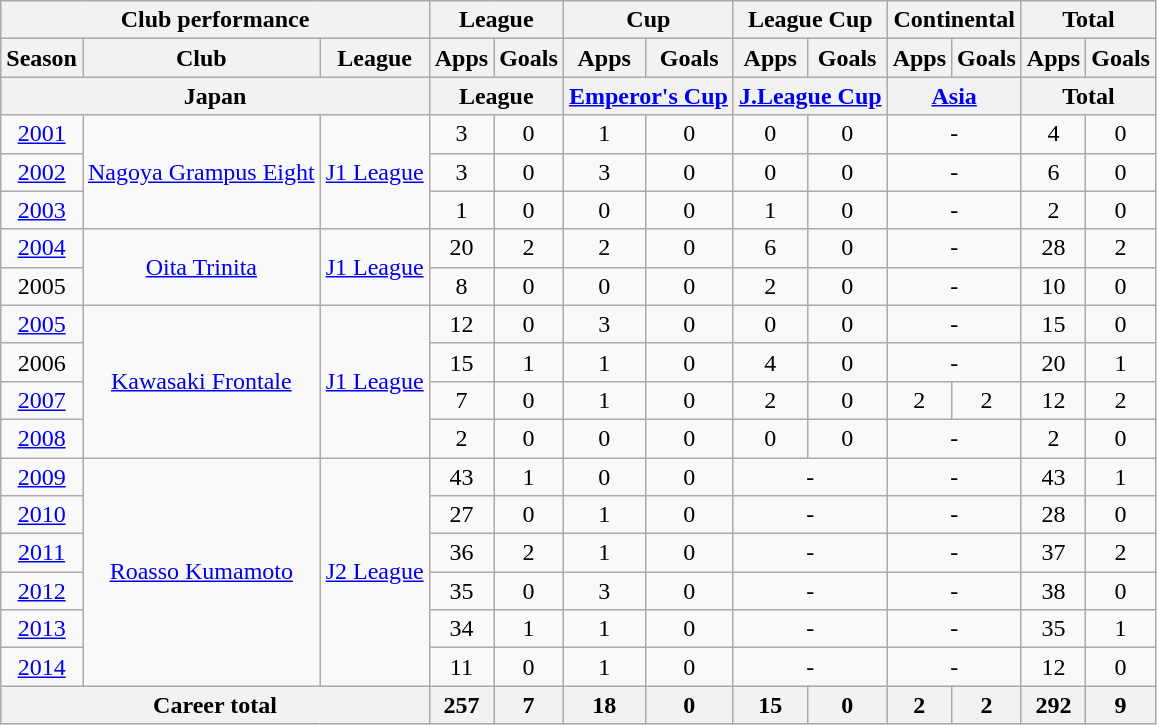<table class="wikitable" style="text-align:center">
<tr>
<th colspan=3>Club performance</th>
<th colspan=2>League</th>
<th colspan=2>Cup</th>
<th colspan=2>League Cup</th>
<th colspan=2>Continental</th>
<th colspan=2>Total</th>
</tr>
<tr>
<th>Season</th>
<th>Club</th>
<th>League</th>
<th>Apps</th>
<th>Goals</th>
<th>Apps</th>
<th>Goals</th>
<th>Apps</th>
<th>Goals</th>
<th>Apps</th>
<th>Goals</th>
<th>Apps</th>
<th>Goals</th>
</tr>
<tr>
<th colspan=3>Japan</th>
<th colspan=2>League</th>
<th colspan=2><a href='#'>Emperor's Cup</a></th>
<th colspan=2><a href='#'>J.League Cup</a></th>
<th colspan=2><a href='#'>Asia</a></th>
<th colspan=2>Total</th>
</tr>
<tr>
<td><a href='#'>2001</a></td>
<td rowspan="3"><a href='#'>Nagoya Grampus Eight</a></td>
<td rowspan="3"><a href='#'>J1 League</a></td>
<td>3</td>
<td>0</td>
<td>1</td>
<td>0</td>
<td>0</td>
<td>0</td>
<td colspan="2">-</td>
<td>4</td>
<td>0</td>
</tr>
<tr>
<td><a href='#'>2002</a></td>
<td>3</td>
<td>0</td>
<td>3</td>
<td>0</td>
<td>0</td>
<td>0</td>
<td colspan="2">-</td>
<td>6</td>
<td>0</td>
</tr>
<tr>
<td><a href='#'>2003</a></td>
<td>1</td>
<td>0</td>
<td>0</td>
<td>0</td>
<td>1</td>
<td>0</td>
<td colspan="2">-</td>
<td>2</td>
<td>0</td>
</tr>
<tr>
<td><a href='#'>2004</a></td>
<td rowspan="2"><a href='#'>Oita Trinita</a></td>
<td rowspan="2"><a href='#'>J1 League</a></td>
<td>20</td>
<td>2</td>
<td>2</td>
<td>0</td>
<td>6</td>
<td>0</td>
<td colspan="2">-</td>
<td>28</td>
<td>2</td>
</tr>
<tr>
<td>2005</td>
<td>8</td>
<td>0</td>
<td>0</td>
<td>0</td>
<td>2</td>
<td>0</td>
<td colspan="2">-</td>
<td>10</td>
<td>0</td>
</tr>
<tr>
<td><a href='#'>2005</a></td>
<td rowspan="4"><a href='#'>Kawasaki Frontale</a></td>
<td rowspan="4"><a href='#'>J1 League</a></td>
<td>12</td>
<td>0</td>
<td>3</td>
<td>0</td>
<td>0</td>
<td>0</td>
<td colspan="2">-</td>
<td>15</td>
<td>0</td>
</tr>
<tr>
<td>2006</td>
<td>15</td>
<td>1</td>
<td>1</td>
<td>0</td>
<td>4</td>
<td>0</td>
<td colspan="2">-</td>
<td>20</td>
<td>1</td>
</tr>
<tr>
<td><a href='#'>2007</a></td>
<td>7</td>
<td>0</td>
<td>1</td>
<td>0</td>
<td>2</td>
<td>0</td>
<td>2</td>
<td>2</td>
<td>12</td>
<td>2</td>
</tr>
<tr>
<td><a href='#'>2008</a></td>
<td>2</td>
<td>0</td>
<td>0</td>
<td>0</td>
<td>0</td>
<td>0</td>
<td colspan="2">-</td>
<td>2</td>
<td>0</td>
</tr>
<tr>
<td><a href='#'>2009</a></td>
<td rowspan="6"><a href='#'>Roasso Kumamoto</a></td>
<td rowspan="6"><a href='#'>J2 League</a></td>
<td>43</td>
<td>1</td>
<td>0</td>
<td>0</td>
<td colspan="2">-</td>
<td colspan="2">-</td>
<td>43</td>
<td>1</td>
</tr>
<tr>
<td><a href='#'>2010</a></td>
<td>27</td>
<td>0</td>
<td>1</td>
<td>0</td>
<td colspan="2">-</td>
<td colspan="2">-</td>
<td>28</td>
<td>0</td>
</tr>
<tr>
<td><a href='#'>2011</a></td>
<td>36</td>
<td>2</td>
<td>1</td>
<td>0</td>
<td colspan="2">-</td>
<td colspan="2">-</td>
<td>37</td>
<td>2</td>
</tr>
<tr>
<td><a href='#'>2012</a></td>
<td>35</td>
<td>0</td>
<td>3</td>
<td>0</td>
<td colspan="2">-</td>
<td colspan="2">-</td>
<td>38</td>
<td>0</td>
</tr>
<tr>
<td><a href='#'>2013</a></td>
<td>34</td>
<td>1</td>
<td>1</td>
<td>0</td>
<td colspan="2">-</td>
<td colspan="2">-</td>
<td>35</td>
<td>1</td>
</tr>
<tr>
<td><a href='#'>2014</a></td>
<td>11</td>
<td>0</td>
<td>1</td>
<td>0</td>
<td colspan="2">-</td>
<td colspan="2">-</td>
<td>12</td>
<td>0</td>
</tr>
<tr>
<th colspan=3>Career total</th>
<th>257</th>
<th>7</th>
<th>18</th>
<th>0</th>
<th>15</th>
<th>0</th>
<th>2</th>
<th>2</th>
<th>292</th>
<th>9</th>
</tr>
</table>
